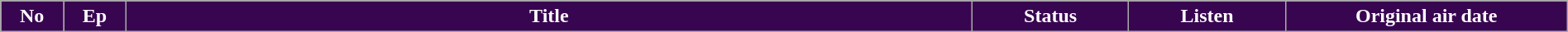<table class="wikitable plainrowheaders" style="width:100%; background:#FFFFFF">
<tr style="color:#FFFFFF">
<th style="background:#380650; width:4%">No</th>
<th style="background:#380650; width:4%">Ep</th>
<th style="background:#380650">Title</th>
<th style="background:#380650; width:10%">Status</th>
<th style="background:#380650; width:10%">Listen</th>
<th style="background:#380650; width:18%">Original air date<br>














































</th>
</tr>
</table>
